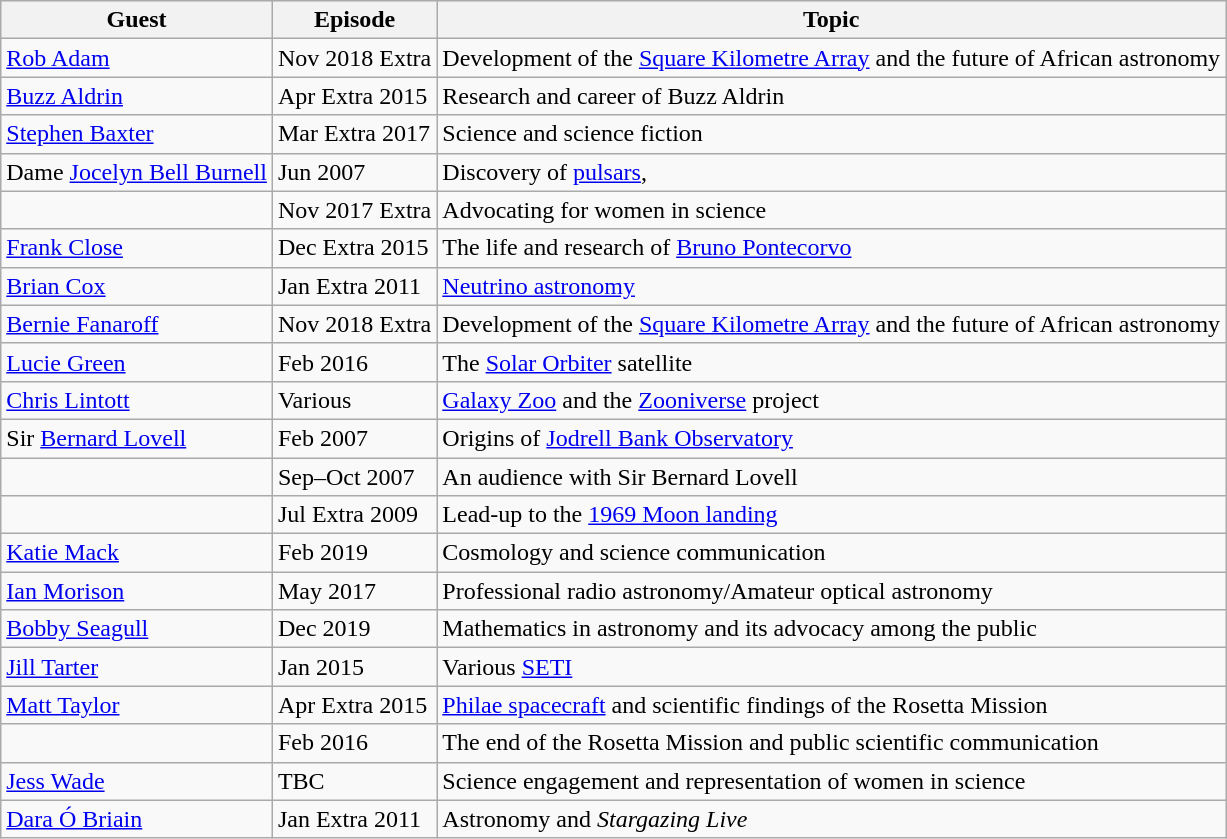<table class="wikitable">
<tr style="text-align:center; background:#f0f0f0;">
<th>Guest</th>
<th>Episode</th>
<th>Topic</th>
</tr>
<tr>
<td><a href='#'>Rob Adam</a></td>
<td>Nov 2018 Extra</td>
<td>Development of the <a href='#'>Square Kilometre Array</a> and the future of African astronomy</td>
</tr>
<tr>
<td><a href='#'>Buzz Aldrin</a></td>
<td>Apr Extra 2015</td>
<td>Research and career of Buzz Aldrin</td>
</tr>
<tr>
<td><a href='#'>Stephen Baxter</a></td>
<td>Mar Extra 2017</td>
<td>Science and science fiction</td>
</tr>
<tr>
<td>Dame <a href='#'>Jocelyn Bell Burnell</a></td>
<td>Jun 2007</td>
<td>Discovery of <a href='#'>pulsars</a>,</td>
</tr>
<tr>
<td></td>
<td>Nov 2017 Extra</td>
<td>Advocating for women in science</td>
</tr>
<tr>
<td><a href='#'>Frank Close</a></td>
<td>Dec Extra 2015</td>
<td>The life and research of <a href='#'>Bruno Pontecorvo</a></td>
</tr>
<tr>
<td><a href='#'>Brian Cox</a></td>
<td>Jan Extra 2011</td>
<td><a href='#'>Neutrino astronomy</a></td>
</tr>
<tr>
<td><a href='#'>Bernie Fanaroff</a></td>
<td>Nov 2018 Extra</td>
<td>Development of the <a href='#'>Square Kilometre Array</a> and the future of African astronomy</td>
</tr>
<tr>
<td><a href='#'>Lucie Green</a></td>
<td>Feb 2016</td>
<td>The <a href='#'>Solar Orbiter</a> satellite</td>
</tr>
<tr>
<td><a href='#'>Chris Lintott</a></td>
<td>Various</td>
<td><a href='#'>Galaxy Zoo</a> and the <a href='#'>Zooniverse</a> project</td>
</tr>
<tr>
<td>Sir <a href='#'>Bernard Lovell</a></td>
<td>Feb 2007</td>
<td>Origins of <a href='#'>Jodrell Bank Observatory</a></td>
</tr>
<tr>
<td></td>
<td>Sep–Oct 2007</td>
<td>An audience with Sir Bernard Lovell</td>
</tr>
<tr>
<td></td>
<td>Jul Extra 2009</td>
<td>Lead-up to the <a href='#'>1969 Moon landing</a></td>
</tr>
<tr>
<td><a href='#'>Katie Mack</a></td>
<td>Feb 2019</td>
<td>Cosmology and science communication</td>
</tr>
<tr>
<td><a href='#'>Ian Morison</a></td>
<td>May 2017</td>
<td>Professional radio astronomy/Amateur optical astronomy</td>
</tr>
<tr>
<td><a href='#'>Bobby Seagull</a></td>
<td>Dec 2019</td>
<td>Mathematics in astronomy and its advocacy among the public</td>
</tr>
<tr>
<td><a href='#'>Jill Tarter</a></td>
<td>Jan 2015</td>
<td>Various <a href='#'>SETI</a></td>
</tr>
<tr>
<td><a href='#'>Matt Taylor</a></td>
<td>Apr Extra 2015</td>
<td><a href='#'>Philae spacecraft</a> and scientific findings of the Rosetta Mission</td>
</tr>
<tr>
<td></td>
<td>Feb 2016</td>
<td>The end of the Rosetta Mission and public scientific communication</td>
</tr>
<tr>
<td><a href='#'>Jess Wade</a></td>
<td>TBC</td>
<td>Science engagement and representation of women in science</td>
</tr>
<tr>
<td><a href='#'>Dara Ó Briain</a></td>
<td>Jan Extra 2011</td>
<td>Astronomy and <em>Stargazing Live</em></td>
</tr>
</table>
